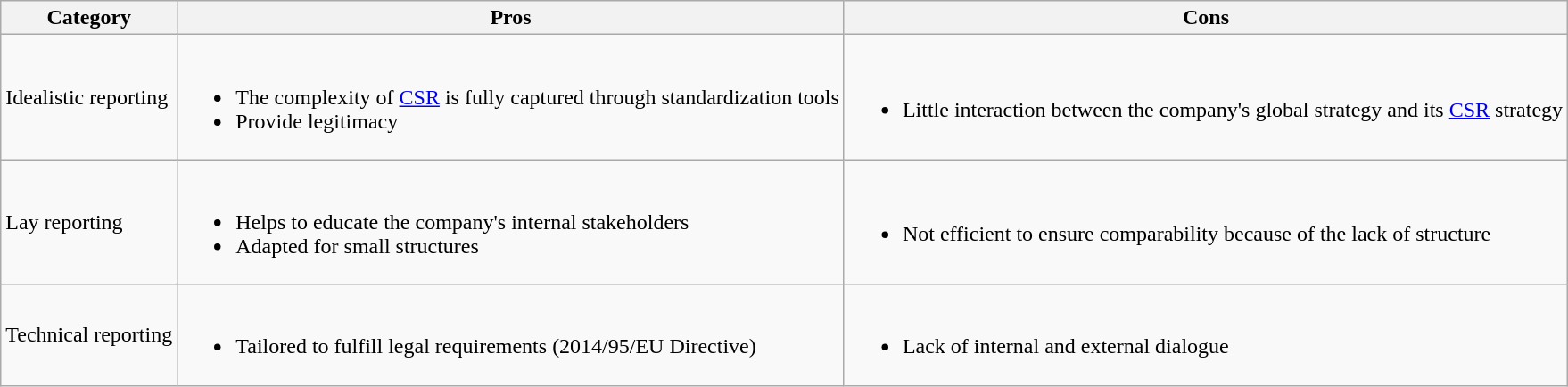<table class="wikitable">
<tr>
<th>Category</th>
<th>Pros</th>
<th>Cons</th>
</tr>
<tr>
<td>Idealistic reporting</td>
<td><br><ul><li>The complexity of <a href='#'>CSR</a> is fully captured through standardization tools</li><li>Provide legitimacy</li></ul></td>
<td><br><ul><li>Little interaction between the company's global strategy and its <a href='#'>CSR</a> strategy</li></ul></td>
</tr>
<tr>
<td>Lay reporting</td>
<td><br><ul><li>Helps to educate the company's internal stakeholders</li><li>Adapted for small structures</li></ul></td>
<td><br><ul><li>Not efficient to ensure comparability because of the lack of structure</li></ul></td>
</tr>
<tr>
<td>Technical reporting</td>
<td><br><ul><li>Tailored to fulfill legal requirements (2014/95/EU Directive)</li></ul></td>
<td><br><ul><li>Lack of internal and external dialogue</li></ul></td>
</tr>
</table>
